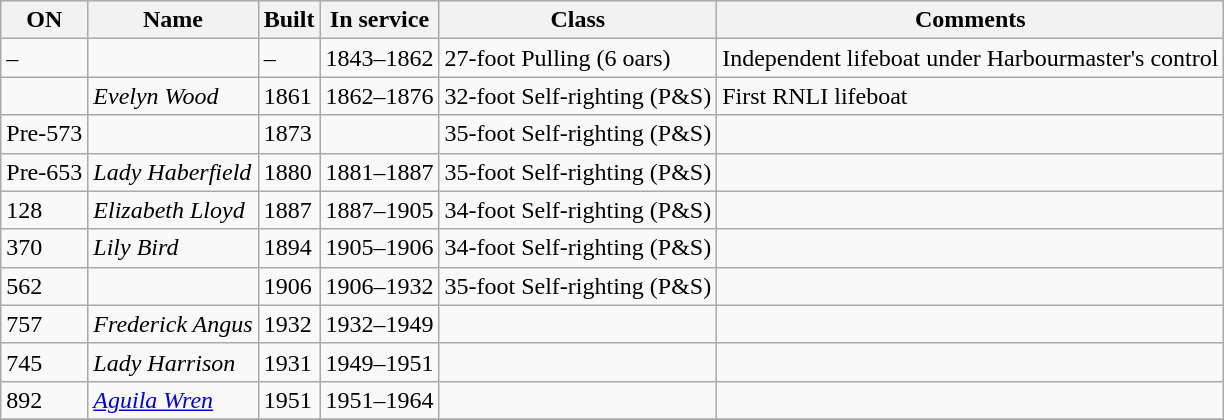<table class="wikitable">
<tr>
<th>ON</th>
<th>Name</th>
<th>Built</th>
<th>In service</th>
<th>Class</th>
<th>Comments</th>
</tr>
<tr>
<td>–</td>
<td></td>
<td>–</td>
<td>1843–1862</td>
<td>27-foot Pulling (6 oars)</td>
<td>Independent lifeboat under Harbourmaster's control</td>
</tr>
<tr>
<td></td>
<td><em>Evelyn Wood</em></td>
<td>1861</td>
<td>1862–1876</td>
<td>32-foot Self-righting (P&S)</td>
<td>First RNLI lifeboat<br></td>
</tr>
<tr>
<td>Pre-573</td>
<td></td>
<td>1873</td>
<td></td>
<td>35-foot Self-righting (P&S)</td>
<td></td>
</tr>
<tr>
<td>Pre-653</td>
<td><em>Lady Haberfield</em></td>
<td>1880</td>
<td>1881–1887</td>
<td>35-foot Self-righting (P&S)</td>
<td></td>
</tr>
<tr>
<td>128</td>
<td><em>Elizabeth Lloyd</em></td>
<td>1887</td>
<td>1887–1905</td>
<td>34-foot Self-righting (P&S)</td>
<td></td>
</tr>
<tr>
<td>370</td>
<td><em>Lily Bird</em></td>
<td>1894</td>
<td>1905–1906</td>
<td>34-foot Self-righting (P&S)</td>
<td></td>
</tr>
<tr>
<td>562</td>
<td></td>
<td>1906</td>
<td>1906–1932</td>
<td>35-foot Self-righting (P&S)</td>
<td></td>
</tr>
<tr>
<td>757</td>
<td><em>Frederick Angus</em></td>
<td>1932</td>
<td>1932–1949</td>
<td></td>
<td></td>
</tr>
<tr>
<td>745</td>
<td><em>Lady Harrison</em></td>
<td>1931</td>
<td>1949–1951</td>
<td></td>
<td></td>
</tr>
<tr>
<td>892</td>
<td><em><a href='#'>Aguila Wren</a></em></td>
<td>1951</td>
<td>1951–1964</td>
<td></td>
<td></td>
</tr>
<tr>
</tr>
</table>
